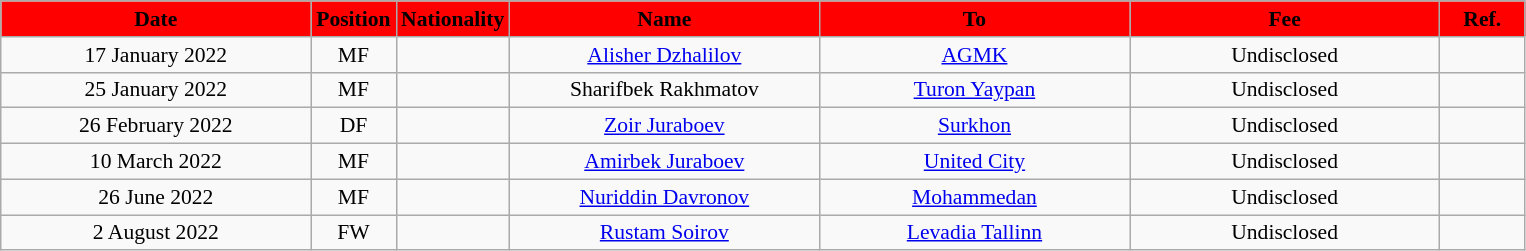<table class="wikitable"  style="text-align:center; font-size:90%; ">
<tr>
<th style="background:#FF0000; color:#000000; width:200px;">Date</th>
<th style="background:#FF0000; color:#000000; width:50px;">Position</th>
<th style="background:#FF0000; color:#000000; width:50px;">Nationality</th>
<th style="background:#FF0000; color:#000000; width:200px;">Name</th>
<th style="background:#FF0000; color:#000000; width:200px;">To</th>
<th style="background:#FF0000; color:#000000; width:200px;">Fee</th>
<th style="background:#FF0000; color:#000000; width:50px;">Ref.</th>
</tr>
<tr>
<td>17 January 2022</td>
<td>MF</td>
<td></td>
<td><a href='#'>Alisher Dzhalilov</a></td>
<td><a href='#'>AGMK</a></td>
<td>Undisclosed</td>
<td></td>
</tr>
<tr>
<td>25 January 2022</td>
<td>MF</td>
<td></td>
<td>Sharifbek Rakhmatov</td>
<td><a href='#'>Turon Yaypan</a></td>
<td>Undisclosed</td>
<td></td>
</tr>
<tr>
<td>26 February 2022</td>
<td>DF</td>
<td></td>
<td><a href='#'>Zoir Juraboev</a></td>
<td><a href='#'>Surkhon</a></td>
<td>Undisclosed</td>
<td></td>
</tr>
<tr>
<td>10 March 2022</td>
<td>MF</td>
<td></td>
<td><a href='#'>Amirbek Juraboev</a></td>
<td><a href='#'>United City</a></td>
<td>Undisclosed</td>
<td></td>
</tr>
<tr>
<td>26 June 2022</td>
<td>MF</td>
<td></td>
<td><a href='#'>Nuriddin Davronov</a></td>
<td><a href='#'>Mohammedan</a></td>
<td>Undisclosed</td>
<td></td>
</tr>
<tr>
<td>2 August 2022</td>
<td>FW</td>
<td></td>
<td><a href='#'>Rustam Soirov</a></td>
<td><a href='#'>Levadia Tallinn</a></td>
<td>Undisclosed</td>
<td></td>
</tr>
</table>
